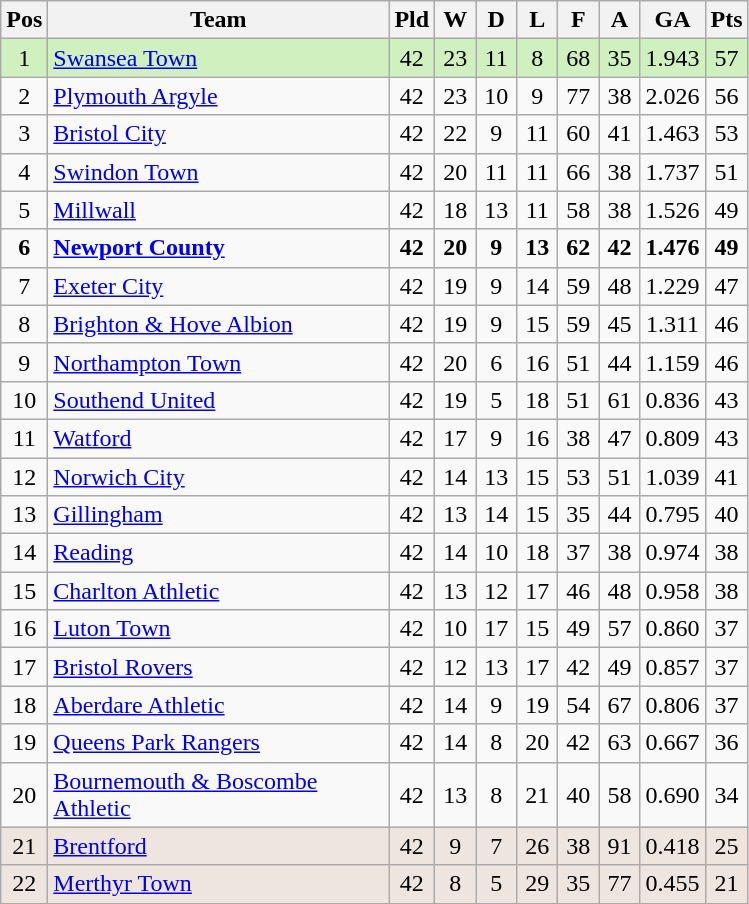<table class="wikitable" style="text-align:center">
<tr>
<th width=20>Pos</th>
<th width=220>Team</th>
<th width=20>Pld</th>
<th width=20>W</th>
<th width=20>D</th>
<th width=20>L</th>
<th width=20>F</th>
<th width=20>A</th>
<th width=20>GA</th>
<th width=20>Pts</th>
</tr>
<tr bgcolor="#D0F0C0">
<td>1</td>
<td align="left"><a href='#'>Swansea Town</a></td>
<td>42</td>
<td>23</td>
<td>11</td>
<td>8</td>
<td>68</td>
<td>35</td>
<td>1.943</td>
<td>57</td>
</tr>
<tr>
<td>2</td>
<td align="left"><a href='#'>Plymouth Argyle</a></td>
<td>42</td>
<td>23</td>
<td>10</td>
<td>9</td>
<td>77</td>
<td>38</td>
<td>2.026</td>
<td>56</td>
</tr>
<tr>
<td>3</td>
<td align="left"><a href='#'>Bristol City</a></td>
<td>42</td>
<td>22</td>
<td>9</td>
<td>11</td>
<td>60</td>
<td>41</td>
<td>1.463</td>
<td>53</td>
</tr>
<tr>
<td>4</td>
<td align="left"><a href='#'>Swindon Town</a></td>
<td>42</td>
<td>20</td>
<td>11</td>
<td>11</td>
<td>66</td>
<td>38</td>
<td>1.737</td>
<td>51</td>
</tr>
<tr>
<td>5</td>
<td align="left"><a href='#'>Millwall</a></td>
<td>42</td>
<td>18</td>
<td>13</td>
<td>11</td>
<td>58</td>
<td>38</td>
<td>1.526</td>
<td>49</td>
</tr>
<tr>
<td><strong>6</strong></td>
<td align="left"><strong><a href='#'>Newport County</a></strong></td>
<td><strong>42</strong></td>
<td><strong>20</strong></td>
<td><strong>9</strong></td>
<td><strong>13</strong></td>
<td><strong>62</strong></td>
<td><strong>42</strong></td>
<td><strong>1.476</strong></td>
<td><strong>49</strong></td>
</tr>
<tr>
<td>7</td>
<td align="left"><a href='#'>Exeter City</a></td>
<td>42</td>
<td>19</td>
<td>9</td>
<td>14</td>
<td>59</td>
<td>48</td>
<td>1.229</td>
<td>47</td>
</tr>
<tr>
<td>8</td>
<td align="left"><a href='#'>Brighton & Hove Albion</a></td>
<td>42</td>
<td>19</td>
<td>9</td>
<td>15</td>
<td>59</td>
<td>45</td>
<td>1.311</td>
<td>46</td>
</tr>
<tr>
<td>9</td>
<td align="left"><a href='#'>Northampton Town</a></td>
<td>42</td>
<td>20</td>
<td>6</td>
<td>16</td>
<td>51</td>
<td>44</td>
<td>1.159</td>
<td>46</td>
</tr>
<tr>
<td>10</td>
<td align="left"><a href='#'>Southend United</a></td>
<td>42</td>
<td>19</td>
<td>5</td>
<td>18</td>
<td>51</td>
<td>61</td>
<td>0.836</td>
<td>43</td>
</tr>
<tr>
<td>11</td>
<td align="left"><a href='#'>Watford</a></td>
<td>42</td>
<td>17</td>
<td>9</td>
<td>16</td>
<td>38</td>
<td>47</td>
<td>0.809</td>
<td>43</td>
</tr>
<tr>
<td>12</td>
<td align="left"><a href='#'>Norwich City</a></td>
<td>42</td>
<td>14</td>
<td>13</td>
<td>15</td>
<td>53</td>
<td>51</td>
<td>1.039</td>
<td>41</td>
</tr>
<tr>
<td>13</td>
<td align="left"><a href='#'>Gillingham</a></td>
<td>42</td>
<td>13</td>
<td>14</td>
<td>15</td>
<td>35</td>
<td>44</td>
<td>0.795</td>
<td>40</td>
</tr>
<tr>
<td>14</td>
<td align="left"><a href='#'>Reading</a></td>
<td>42</td>
<td>14</td>
<td>10</td>
<td>18</td>
<td>37</td>
<td>38</td>
<td>0.974</td>
<td>38</td>
</tr>
<tr>
<td>15</td>
<td align="left"><a href='#'>Charlton Athletic</a></td>
<td>42</td>
<td>13</td>
<td>12</td>
<td>17</td>
<td>46</td>
<td>48</td>
<td>0.958</td>
<td>38</td>
</tr>
<tr>
<td>16</td>
<td align="left"><a href='#'>Luton Town</a></td>
<td>42</td>
<td>10</td>
<td>17</td>
<td>15</td>
<td>49</td>
<td>57</td>
<td>0.860</td>
<td>37</td>
</tr>
<tr>
<td>17</td>
<td align="left"><a href='#'>Bristol Rovers</a></td>
<td>42</td>
<td>12</td>
<td>13</td>
<td>17</td>
<td>42</td>
<td>49</td>
<td>0.857</td>
<td>37</td>
</tr>
<tr>
<td>18</td>
<td align="left"><a href='#'>Aberdare Athletic</a></td>
<td>42</td>
<td>14</td>
<td>9</td>
<td>19</td>
<td>54</td>
<td>67</td>
<td>0.806</td>
<td>37</td>
</tr>
<tr>
<td>19</td>
<td align="left"><a href='#'>Queens Park Rangers</a></td>
<td>42</td>
<td>14</td>
<td>8</td>
<td>20</td>
<td>42</td>
<td>63</td>
<td>0.667</td>
<td>36</td>
</tr>
<tr>
<td>20</td>
<td align="left"><a href='#'>Bournemouth & Boscombe Athletic</a></td>
<td>42</td>
<td>13</td>
<td>8</td>
<td>21</td>
<td>40</td>
<td>58</td>
<td>0.690</td>
<td>34</td>
</tr>
<tr bgcolor="#eee5de">
<td>21</td>
<td align="left"><a href='#'>Brentford</a></td>
<td>42</td>
<td>9</td>
<td>7</td>
<td>26</td>
<td>38</td>
<td>91</td>
<td>0.418</td>
<td>25</td>
</tr>
<tr bgcolor="#eee5de">
<td>22</td>
<td align="left"><a href='#'>Merthyr Town</a></td>
<td>42</td>
<td>8</td>
<td>5</td>
<td>29</td>
<td>35</td>
<td>77</td>
<td>0.455</td>
<td>21</td>
</tr>
</table>
